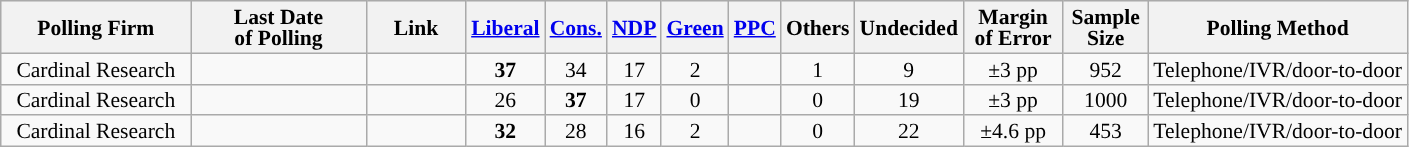<table class="wikitable sortable" style="text-align:center;font-size:90%;line-height:14px;">
<tr style="background:#e9e9e9;">
<th style="width:120px">Polling Firm</th>
<th style="width:110px">Last Date<br>of Polling</th>
<th style="width:60px" class="unsortable">Link</th>
<th style="background-color:"><a href='#'>Liberal</a></th>
<th style="background-color:"><a href='#'>Cons.</a></th>
<th style="background-color:"><a href='#'>NDP</a></th>
<th style="background-color:"><a href='#'>Green</a></th>
<th style="background-color:"><a href='#'><span>PPC</span></a></th>
<th style="background-color:">Others</th>
<th style="background-color:">Undecided</th>
<th style="width:60px;" class=unsortable>Margin<br>of Error</th>
<th style="width:50px;" class=unsortable>Sample<br>Size</th>
<th class=unsortable>Polling Method</th>
</tr>
<tr>
<td>Cardinal Research</td>
<td></td>
<td></td>
<td><strong>37</strong></td>
<td>34</td>
<td>17</td>
<td>2</td>
<td></td>
<td>1</td>
<td>9</td>
<td>±3 pp</td>
<td>952</td>
<td>Telephone/IVR/door-to-door</td>
</tr>
<tr>
<td>Cardinal Research</td>
<td></td>
<td></td>
<td>26</td>
<td><strong>37</strong></td>
<td>17</td>
<td>0</td>
<td></td>
<td>0</td>
<td>19</td>
<td>±3 pp</td>
<td>1000</td>
<td>Telephone/IVR/door-to-door</td>
</tr>
<tr>
<td>Cardinal Research</td>
<td></td>
<td></td>
<td><strong>32</strong></td>
<td>28</td>
<td>16</td>
<td>2</td>
<td></td>
<td>0</td>
<td>22</td>
<td>±4.6 pp</td>
<td>453</td>
<td>Telephone/IVR/door-to-door</td>
</tr>
</table>
